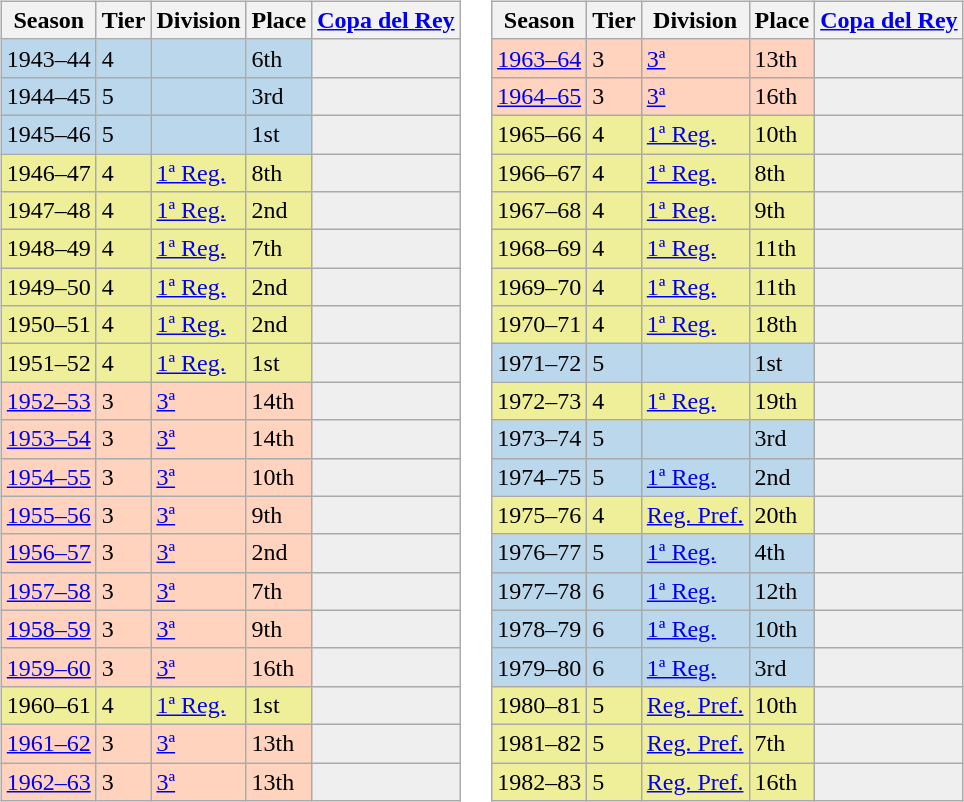<table>
<tr>
<td valign="top" width=0%><br><table class="wikitable">
<tr style="background:#f0f6fa;">
<th>Season</th>
<th>Tier</th>
<th>Division</th>
<th>Place</th>
<th><a href='#'>Copa del Rey</a></th>
</tr>
<tr>
<td style="background:#BBD7EC;">1943–44</td>
<td style="background:#BBD7EC;">4</td>
<td style="background:#BBD7EC;"></td>
<td style="background:#BBD7EC;">6th</td>
<th style="background:#efefef;"></th>
</tr>
<tr>
<td style="background:#BBD7EC;">1944–45</td>
<td style="background:#BBD7EC;">5</td>
<td style="background:#BBD7EC;"></td>
<td style="background:#BBD7EC;">3rd</td>
<th style="background:#efefef;"></th>
</tr>
<tr>
<td style="background:#BBD7EC;">1945–46</td>
<td style="background:#BBD7EC;">5</td>
<td style="background:#BBD7EC;"></td>
<td style="background:#BBD7EC;">1st</td>
<th style="background:#efefef;"></th>
</tr>
<tr>
<td style="background:#EFEF99;">1946–47</td>
<td style="background:#EFEF99;">4</td>
<td style="background:#EFEF99;"><a href='#'>1ª Reg.</a></td>
<td style="background:#EFEF99;">8th</td>
<th style="background:#efefef;"></th>
</tr>
<tr>
<td style="background:#EFEF99;">1947–48</td>
<td style="background:#EFEF99;">4</td>
<td style="background:#EFEF99;"><a href='#'>1ª Reg.</a></td>
<td style="background:#EFEF99;">2nd</td>
<th style="background:#efefef;"></th>
</tr>
<tr>
<td style="background:#EFEF99;">1948–49</td>
<td style="background:#EFEF99;">4</td>
<td style="background:#EFEF99;"><a href='#'>1ª Reg.</a></td>
<td style="background:#EFEF99;">7th</td>
<th style="background:#efefef;"></th>
</tr>
<tr>
<td style="background:#EFEF99;">1949–50</td>
<td style="background:#EFEF99;">4</td>
<td style="background:#EFEF99;"><a href='#'>1ª Reg.</a></td>
<td style="background:#EFEF99;">2nd</td>
<th style="background:#efefef;"></th>
</tr>
<tr>
<td style="background:#EFEF99;">1950–51</td>
<td style="background:#EFEF99;">4</td>
<td style="background:#EFEF99;"><a href='#'>1ª Reg.</a></td>
<td style="background:#EFEF99;">2nd</td>
<th style="background:#efefef;"></th>
</tr>
<tr>
<td style="background:#EFEF99;">1951–52</td>
<td style="background:#EFEF99;">4</td>
<td style="background:#EFEF99;"><a href='#'>1ª Reg.</a></td>
<td style="background:#EFEF99;">1st</td>
<th style="background:#efefef;"></th>
</tr>
<tr>
<td style="background:#FFD3BD;"><a href='#'>1952–53</a></td>
<td style="background:#FFD3BD;">3</td>
<td style="background:#FFD3BD;"><a href='#'>3ª</a></td>
<td style="background:#FFD3BD;">14th</td>
<td style="background:#efefef;"></td>
</tr>
<tr>
<td style="background:#FFD3BD;"><a href='#'>1953–54</a></td>
<td style="background:#FFD3BD;">3</td>
<td style="background:#FFD3BD;"><a href='#'>3ª</a></td>
<td style="background:#FFD3BD;">14th</td>
<td style="background:#efefef;"></td>
</tr>
<tr>
<td style="background:#FFD3BD;"><a href='#'>1954–55</a></td>
<td style="background:#FFD3BD;">3</td>
<td style="background:#FFD3BD;"><a href='#'>3ª</a></td>
<td style="background:#FFD3BD;">10th</td>
<td style="background:#efefef;"></td>
</tr>
<tr>
<td style="background:#FFD3BD;"><a href='#'>1955–56</a></td>
<td style="background:#FFD3BD;">3</td>
<td style="background:#FFD3BD;"><a href='#'>3ª</a></td>
<td style="background:#FFD3BD;">9th</td>
<td style="background:#efefef;"></td>
</tr>
<tr>
<td style="background:#FFD3BD;"><a href='#'>1956–57</a></td>
<td style="background:#FFD3BD;">3</td>
<td style="background:#FFD3BD;"><a href='#'>3ª</a></td>
<td style="background:#FFD3BD;">2nd</td>
<td style="background:#efefef;"></td>
</tr>
<tr>
<td style="background:#FFD3BD;"><a href='#'>1957–58</a></td>
<td style="background:#FFD3BD;">3</td>
<td style="background:#FFD3BD;"><a href='#'>3ª</a></td>
<td style="background:#FFD3BD;">7th</td>
<td style="background:#efefef;"></td>
</tr>
<tr>
<td style="background:#FFD3BD;"><a href='#'>1958–59</a></td>
<td style="background:#FFD3BD;">3</td>
<td style="background:#FFD3BD;"><a href='#'>3ª</a></td>
<td style="background:#FFD3BD;">9th</td>
<td style="background:#efefef;"></td>
</tr>
<tr>
<td style="background:#FFD3BD;"><a href='#'>1959–60</a></td>
<td style="background:#FFD3BD;">3</td>
<td style="background:#FFD3BD;"><a href='#'>3ª</a></td>
<td style="background:#FFD3BD;">16th</td>
<td style="background:#efefef;"></td>
</tr>
<tr>
<td style="background:#EFEF99;">1960–61</td>
<td style="background:#EFEF99;">4</td>
<td style="background:#EFEF99;"><a href='#'>1ª Reg.</a></td>
<td style="background:#EFEF99;">1st</td>
<th style="background:#efefef;"></th>
</tr>
<tr>
<td style="background:#FFD3BD;"><a href='#'>1961–62</a></td>
<td style="background:#FFD3BD;">3</td>
<td style="background:#FFD3BD;"><a href='#'>3ª</a></td>
<td style="background:#FFD3BD;">13th</td>
<td style="background:#efefef;"></td>
</tr>
<tr>
<td style="background:#FFD3BD;"><a href='#'>1962–63</a></td>
<td style="background:#FFD3BD;">3</td>
<td style="background:#FFD3BD;"><a href='#'>3ª</a></td>
<td style="background:#FFD3BD;">13th</td>
<td style="background:#efefef;"></td>
</tr>
</table>
</td>
<td valign="top" width=0%><br><table class="wikitable">
<tr style="background:#f0f6fa;">
<th>Season</th>
<th>Tier</th>
<th>Division</th>
<th>Place</th>
<th><a href='#'>Copa del Rey</a></th>
</tr>
<tr>
<td style="background:#FFD3BD;"><a href='#'>1963–64</a></td>
<td style="background:#FFD3BD;">3</td>
<td style="background:#FFD3BD;"><a href='#'>3ª</a></td>
<td style="background:#FFD3BD;">13th</td>
<td style="background:#efefef;"></td>
</tr>
<tr>
<td style="background:#FFD3BD;"><a href='#'>1964–65</a></td>
<td style="background:#FFD3BD;">3</td>
<td style="background:#FFD3BD;"><a href='#'>3ª</a></td>
<td style="background:#FFD3BD;">16th</td>
<td style="background:#efefef;"></td>
</tr>
<tr>
<td style="background:#EFEF99;">1965–66</td>
<td style="background:#EFEF99;">4</td>
<td style="background:#EFEF99;"><a href='#'>1ª Reg.</a></td>
<td style="background:#EFEF99;">10th</td>
<th style="background:#efefef;"></th>
</tr>
<tr>
<td style="background:#EFEF99;">1966–67</td>
<td style="background:#EFEF99;">4</td>
<td style="background:#EFEF99;"><a href='#'>1ª Reg.</a></td>
<td style="background:#EFEF99;">8th</td>
<th style="background:#efefef;"></th>
</tr>
<tr>
<td style="background:#EFEF99;">1967–68</td>
<td style="background:#EFEF99;">4</td>
<td style="background:#EFEF99;"><a href='#'>1ª Reg.</a></td>
<td style="background:#EFEF99;">9th</td>
<th style="background:#efefef;"></th>
</tr>
<tr>
<td style="background:#EFEF99;">1968–69</td>
<td style="background:#EFEF99;">4</td>
<td style="background:#EFEF99;"><a href='#'>1ª Reg.</a></td>
<td style="background:#EFEF99;">11th</td>
<th style="background:#efefef;"></th>
</tr>
<tr>
<td style="background:#EFEF99;">1969–70</td>
<td style="background:#EFEF99;">4</td>
<td style="background:#EFEF99;"><a href='#'>1ª Reg.</a></td>
<td style="background:#EFEF99;">11th</td>
<th style="background:#efefef;"></th>
</tr>
<tr>
<td style="background:#EFEF99;">1970–71</td>
<td style="background:#EFEF99;">4</td>
<td style="background:#EFEF99;"><a href='#'>1ª Reg.</a></td>
<td style="background:#EFEF99;">18th</td>
<th style="background:#efefef;"></th>
</tr>
<tr>
<td style="background:#BBD7EC;">1971–72</td>
<td style="background:#BBD7EC;">5</td>
<td style="background:#BBD7EC;"></td>
<td style="background:#BBD7EC;">1st</td>
<th style="background:#efefef;"></th>
</tr>
<tr>
<td style="background:#EFEF99;">1972–73</td>
<td style="background:#EFEF99;">4</td>
<td style="background:#EFEF99;"><a href='#'>1ª Reg.</a></td>
<td style="background:#EFEF99;">19th</td>
<th style="background:#efefef;"></th>
</tr>
<tr>
<td style="background:#BBD7EC;">1973–74</td>
<td style="background:#BBD7EC;">5</td>
<td style="background:#BBD7EC;"></td>
<td style="background:#BBD7EC;">3rd</td>
<th style="background:#efefef;"></th>
</tr>
<tr>
<td style="background:#BBD7EC;">1974–75</td>
<td style="background:#BBD7EC;">5</td>
<td style="background:#BBD7EC;"><a href='#'>1ª Reg.</a></td>
<td style="background:#BBD7EC;">2nd</td>
<th style="background:#efefef;"></th>
</tr>
<tr>
<td style="background:#EFEF99;">1975–76</td>
<td style="background:#EFEF99;">4</td>
<td style="background:#EFEF99;"><a href='#'>Reg. Pref.</a></td>
<td style="background:#EFEF99;">20th</td>
<th style="background:#efefef;"></th>
</tr>
<tr>
<td style="background:#BBD7EC;">1976–77</td>
<td style="background:#BBD7EC;">5</td>
<td style="background:#BBD7EC;"><a href='#'>1ª Reg.</a></td>
<td style="background:#BBD7EC;">4th</td>
<th style="background:#efefef;"></th>
</tr>
<tr>
<td style="background:#BBD7EC;">1977–78</td>
<td style="background:#BBD7EC;">6</td>
<td style="background:#BBD7EC;"><a href='#'>1ª Reg.</a></td>
<td style="background:#BBD7EC;">12th</td>
<th style="background:#efefef;"></th>
</tr>
<tr>
<td style="background:#BBD7EC;">1978–79</td>
<td style="background:#BBD7EC;">6</td>
<td style="background:#BBD7EC;"><a href='#'>1ª Reg.</a></td>
<td style="background:#BBD7EC;">10th</td>
<th style="background:#efefef;"></th>
</tr>
<tr>
<td style="background:#BBD7EC;">1979–80</td>
<td style="background:#BBD7EC;">6</td>
<td style="background:#BBD7EC;"><a href='#'>1ª Reg.</a></td>
<td style="background:#BBD7EC;">3rd</td>
<th style="background:#efefef;"></th>
</tr>
<tr>
<td style="background:#EFEF99;">1980–81</td>
<td style="background:#EFEF99;">5</td>
<td style="background:#EFEF99;"><a href='#'>Reg. Pref.</a></td>
<td style="background:#EFEF99;">10th</td>
<th style="background:#efefef;"></th>
</tr>
<tr>
<td style="background:#EFEF99;">1981–82</td>
<td style="background:#EFEF99;">5</td>
<td style="background:#EFEF99;"><a href='#'>Reg. Pref.</a></td>
<td style="background:#EFEF99;">7th</td>
<th style="background:#efefef;"></th>
</tr>
<tr>
<td style="background:#EFEF99;">1982–83</td>
<td style="background:#EFEF99;">5</td>
<td style="background:#EFEF99;"><a href='#'>Reg. Pref.</a></td>
<td style="background:#EFEF99;">16th</td>
<th style="background:#efefef;"></th>
</tr>
</table>
</td>
</tr>
</table>
